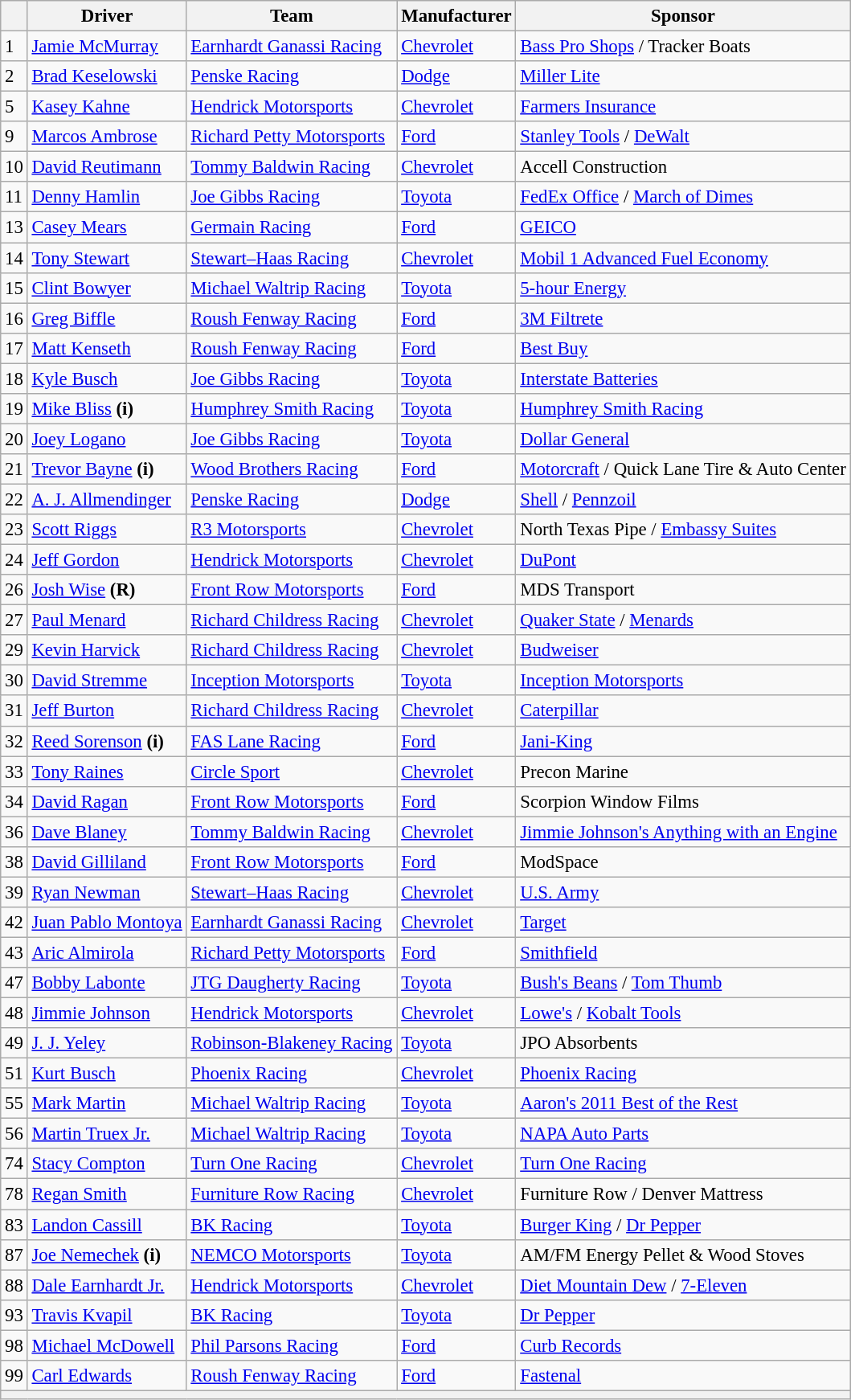<table class="wikitable" style="font-size:95%">
<tr>
<th></th>
<th>Driver</th>
<th>Team</th>
<th>Manufacturer</th>
<th>Sponsor</th>
</tr>
<tr>
<td>1</td>
<td><a href='#'>Jamie McMurray</a></td>
<td><a href='#'>Earnhardt Ganassi Racing</a></td>
<td><a href='#'>Chevrolet</a></td>
<td><a href='#'>Bass Pro Shops</a> / Tracker Boats</td>
</tr>
<tr>
<td>2</td>
<td><a href='#'>Brad Keselowski</a></td>
<td><a href='#'>Penske Racing</a></td>
<td><a href='#'>Dodge</a></td>
<td><a href='#'>Miller Lite</a></td>
</tr>
<tr>
<td>5</td>
<td><a href='#'>Kasey Kahne</a></td>
<td><a href='#'>Hendrick Motorsports</a></td>
<td><a href='#'>Chevrolet</a></td>
<td><a href='#'>Farmers Insurance</a></td>
</tr>
<tr>
<td>9</td>
<td><a href='#'>Marcos Ambrose</a></td>
<td><a href='#'>Richard Petty Motorsports</a></td>
<td><a href='#'>Ford</a></td>
<td><a href='#'>Stanley Tools</a> / <a href='#'>DeWalt</a></td>
</tr>
<tr>
<td>10</td>
<td><a href='#'>David Reutimann</a></td>
<td><a href='#'>Tommy Baldwin Racing</a></td>
<td><a href='#'>Chevrolet</a></td>
<td>Accell Construction</td>
</tr>
<tr>
<td>11</td>
<td><a href='#'>Denny Hamlin</a></td>
<td><a href='#'>Joe Gibbs Racing</a></td>
<td><a href='#'>Toyota</a></td>
<td><a href='#'>FedEx Office</a> / <a href='#'>March of Dimes</a></td>
</tr>
<tr>
<td>13</td>
<td><a href='#'>Casey Mears</a></td>
<td><a href='#'>Germain Racing</a></td>
<td><a href='#'>Ford</a></td>
<td><a href='#'>GEICO</a></td>
</tr>
<tr>
<td>14</td>
<td><a href='#'>Tony Stewart</a></td>
<td><a href='#'>Stewart–Haas Racing</a></td>
<td><a href='#'>Chevrolet</a></td>
<td><a href='#'>Mobil 1 Advanced Fuel Economy</a></td>
</tr>
<tr>
<td>15</td>
<td><a href='#'>Clint Bowyer</a></td>
<td><a href='#'>Michael Waltrip Racing</a></td>
<td><a href='#'>Toyota</a></td>
<td><a href='#'>5-hour Energy</a></td>
</tr>
<tr>
<td>16</td>
<td><a href='#'>Greg Biffle</a></td>
<td><a href='#'>Roush Fenway Racing</a></td>
<td><a href='#'>Ford</a></td>
<td><a href='#'>3M Filtrete</a></td>
</tr>
<tr>
<td>17</td>
<td><a href='#'>Matt Kenseth</a></td>
<td><a href='#'>Roush Fenway Racing</a></td>
<td><a href='#'>Ford</a></td>
<td><a href='#'>Best Buy</a></td>
</tr>
<tr>
<td>18</td>
<td><a href='#'>Kyle Busch</a></td>
<td><a href='#'>Joe Gibbs Racing</a></td>
<td><a href='#'>Toyota</a></td>
<td><a href='#'>Interstate Batteries</a></td>
</tr>
<tr>
<td>19</td>
<td><a href='#'>Mike Bliss</a> <strong>(i)</strong></td>
<td><a href='#'>Humphrey Smith Racing</a></td>
<td><a href='#'>Toyota</a></td>
<td><a href='#'>Humphrey Smith Racing</a></td>
</tr>
<tr>
<td>20</td>
<td><a href='#'>Joey Logano</a></td>
<td><a href='#'>Joe Gibbs Racing</a></td>
<td><a href='#'>Toyota</a></td>
<td><a href='#'>Dollar General</a></td>
</tr>
<tr>
<td>21</td>
<td><a href='#'>Trevor Bayne</a> <strong>(i)</strong></td>
<td><a href='#'>Wood Brothers Racing</a></td>
<td><a href='#'>Ford</a></td>
<td><a href='#'>Motorcraft</a> / Quick Lane Tire & Auto Center</td>
</tr>
<tr>
<td>22</td>
<td><a href='#'>A. J. Allmendinger</a></td>
<td><a href='#'>Penske Racing</a></td>
<td><a href='#'>Dodge</a></td>
<td><a href='#'>Shell</a> / <a href='#'>Pennzoil</a></td>
</tr>
<tr>
<td>23</td>
<td><a href='#'>Scott Riggs</a></td>
<td><a href='#'>R3 Motorsports</a></td>
<td><a href='#'>Chevrolet</a></td>
<td>North Texas Pipe / <a href='#'>Embassy Suites</a></td>
</tr>
<tr>
<td>24</td>
<td><a href='#'>Jeff Gordon</a></td>
<td><a href='#'>Hendrick Motorsports</a></td>
<td><a href='#'>Chevrolet</a></td>
<td><a href='#'>DuPont</a></td>
</tr>
<tr>
<td>26</td>
<td><a href='#'>Josh Wise</a> <strong>(R)</strong></td>
<td><a href='#'>Front Row Motorsports</a></td>
<td><a href='#'>Ford</a></td>
<td>MDS Transport</td>
</tr>
<tr>
<td>27</td>
<td><a href='#'>Paul Menard</a></td>
<td><a href='#'>Richard Childress Racing</a></td>
<td><a href='#'>Chevrolet</a></td>
<td><a href='#'>Quaker State</a> / <a href='#'>Menards</a></td>
</tr>
<tr>
<td>29</td>
<td><a href='#'>Kevin Harvick</a></td>
<td><a href='#'>Richard Childress Racing</a></td>
<td><a href='#'>Chevrolet</a></td>
<td><a href='#'>Budweiser</a></td>
</tr>
<tr>
<td>30</td>
<td><a href='#'>David Stremme</a></td>
<td><a href='#'>Inception Motorsports</a></td>
<td><a href='#'>Toyota</a></td>
<td><a href='#'>Inception Motorsports</a></td>
</tr>
<tr>
<td>31</td>
<td><a href='#'>Jeff Burton</a></td>
<td><a href='#'>Richard Childress Racing</a></td>
<td><a href='#'>Chevrolet</a></td>
<td><a href='#'>Caterpillar</a></td>
</tr>
<tr>
<td>32</td>
<td><a href='#'>Reed Sorenson</a> <strong>(i)</strong></td>
<td><a href='#'>FAS Lane Racing</a></td>
<td><a href='#'>Ford</a></td>
<td><a href='#'>Jani-King</a></td>
</tr>
<tr>
<td>33</td>
<td><a href='#'>Tony Raines</a></td>
<td><a href='#'>Circle Sport</a></td>
<td><a href='#'>Chevrolet</a></td>
<td>Precon Marine</td>
</tr>
<tr>
<td>34</td>
<td><a href='#'>David Ragan</a></td>
<td><a href='#'>Front Row Motorsports</a></td>
<td><a href='#'>Ford</a></td>
<td>Scorpion Window Films</td>
</tr>
<tr>
<td>36</td>
<td><a href='#'>Dave Blaney</a></td>
<td><a href='#'>Tommy Baldwin Racing</a></td>
<td><a href='#'>Chevrolet</a></td>
<td><a href='#'>Jimmie Johnson's Anything with an Engine</a></td>
</tr>
<tr>
<td>38</td>
<td><a href='#'>David Gilliland</a></td>
<td><a href='#'>Front Row Motorsports</a></td>
<td><a href='#'>Ford</a></td>
<td>ModSpace</td>
</tr>
<tr>
<td>39</td>
<td><a href='#'>Ryan Newman</a></td>
<td><a href='#'>Stewart–Haas Racing</a></td>
<td><a href='#'>Chevrolet</a></td>
<td><a href='#'>U.S. Army</a></td>
</tr>
<tr>
<td>42</td>
<td><a href='#'>Juan Pablo Montoya</a></td>
<td><a href='#'>Earnhardt Ganassi Racing</a></td>
<td><a href='#'>Chevrolet</a></td>
<td><a href='#'>Target</a></td>
</tr>
<tr>
<td>43</td>
<td><a href='#'>Aric Almirola</a></td>
<td><a href='#'>Richard Petty Motorsports</a></td>
<td><a href='#'>Ford</a></td>
<td><a href='#'>Smithfield</a></td>
</tr>
<tr>
<td>47</td>
<td><a href='#'>Bobby Labonte</a></td>
<td><a href='#'>JTG Daugherty Racing</a></td>
<td><a href='#'>Toyota</a></td>
<td><a href='#'>Bush's Beans</a> / <a href='#'>Tom Thumb</a></td>
</tr>
<tr>
<td>48</td>
<td><a href='#'>Jimmie Johnson</a></td>
<td><a href='#'>Hendrick Motorsports</a></td>
<td><a href='#'>Chevrolet</a></td>
<td><a href='#'>Lowe's</a> / <a href='#'>Kobalt Tools</a></td>
</tr>
<tr>
<td>49</td>
<td><a href='#'>J. J. Yeley</a></td>
<td><a href='#'>Robinson-Blakeney Racing</a></td>
<td><a href='#'>Toyota</a></td>
<td>JPO Absorbents</td>
</tr>
<tr>
<td>51</td>
<td><a href='#'>Kurt Busch</a></td>
<td><a href='#'>Phoenix Racing</a></td>
<td><a href='#'>Chevrolet</a></td>
<td><a href='#'>Phoenix Racing</a></td>
</tr>
<tr>
<td>55</td>
<td><a href='#'>Mark Martin</a></td>
<td><a href='#'>Michael Waltrip Racing</a></td>
<td><a href='#'>Toyota</a></td>
<td><a href='#'>Aaron's 2011 Best of the Rest</a></td>
</tr>
<tr>
<td>56</td>
<td><a href='#'>Martin Truex Jr.</a></td>
<td><a href='#'>Michael Waltrip Racing</a></td>
<td><a href='#'>Toyota</a></td>
<td><a href='#'>NAPA Auto Parts</a></td>
</tr>
<tr>
<td>74</td>
<td><a href='#'>Stacy Compton</a></td>
<td><a href='#'>Turn One Racing</a></td>
<td><a href='#'>Chevrolet</a></td>
<td><a href='#'>Turn One Racing</a></td>
</tr>
<tr>
<td>78</td>
<td><a href='#'>Regan Smith</a></td>
<td><a href='#'>Furniture Row Racing</a></td>
<td><a href='#'>Chevrolet</a></td>
<td>Furniture Row / Denver Mattress</td>
</tr>
<tr>
<td>83</td>
<td><a href='#'>Landon Cassill</a></td>
<td><a href='#'>BK Racing</a></td>
<td><a href='#'>Toyota</a></td>
<td><a href='#'>Burger King</a> / <a href='#'>Dr Pepper</a></td>
</tr>
<tr>
<td>87</td>
<td><a href='#'>Joe Nemechek</a> <strong>(i)</strong></td>
<td><a href='#'>NEMCO Motorsports</a></td>
<td><a href='#'>Toyota</a></td>
<td>AM/FM Energy Pellet & Wood Stoves</td>
</tr>
<tr>
<td>88</td>
<td><a href='#'>Dale Earnhardt Jr.</a></td>
<td><a href='#'>Hendrick Motorsports</a></td>
<td><a href='#'>Chevrolet</a></td>
<td><a href='#'>Diet Mountain Dew</a> / <a href='#'>7-Eleven</a></td>
</tr>
<tr>
<td>93</td>
<td><a href='#'>Travis Kvapil</a></td>
<td><a href='#'>BK Racing</a></td>
<td><a href='#'>Toyota</a></td>
<td><a href='#'>Dr Pepper</a></td>
</tr>
<tr>
<td>98</td>
<td><a href='#'>Michael McDowell</a></td>
<td><a href='#'>Phil Parsons Racing</a></td>
<td><a href='#'>Ford</a></td>
<td><a href='#'>Curb Records</a></td>
</tr>
<tr>
<td>99</td>
<td><a href='#'>Carl Edwards</a></td>
<td><a href='#'>Roush Fenway Racing</a></td>
<td><a href='#'>Ford</a></td>
<td><a href='#'>Fastenal</a></td>
</tr>
<tr>
<th colspan="5"></th>
</tr>
</table>
